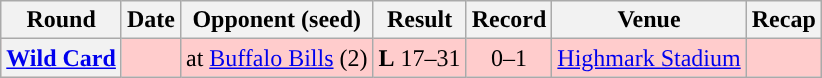<table class="wikitable" style="text-align:center">
<tr>
<th>Round</th>
<th>Date</th>
<th>Opponent (seed)</th>
<th>Result</th>
<th>Record</th>
<th>Venue</th>
<th>Recap</th>
</tr>
<tr style="background:#fcc">
<th><a href='#'>Wild Card</a></th>
<td></td>
<td>at <a href='#'>Buffalo Bills</a> (2)</td>
<td><strong>L</strong> 17–31</td>
<td>0–1</td>
<td><a href='#'>Highmark Stadium</a></td>
<td></td>
</tr>
</table>
